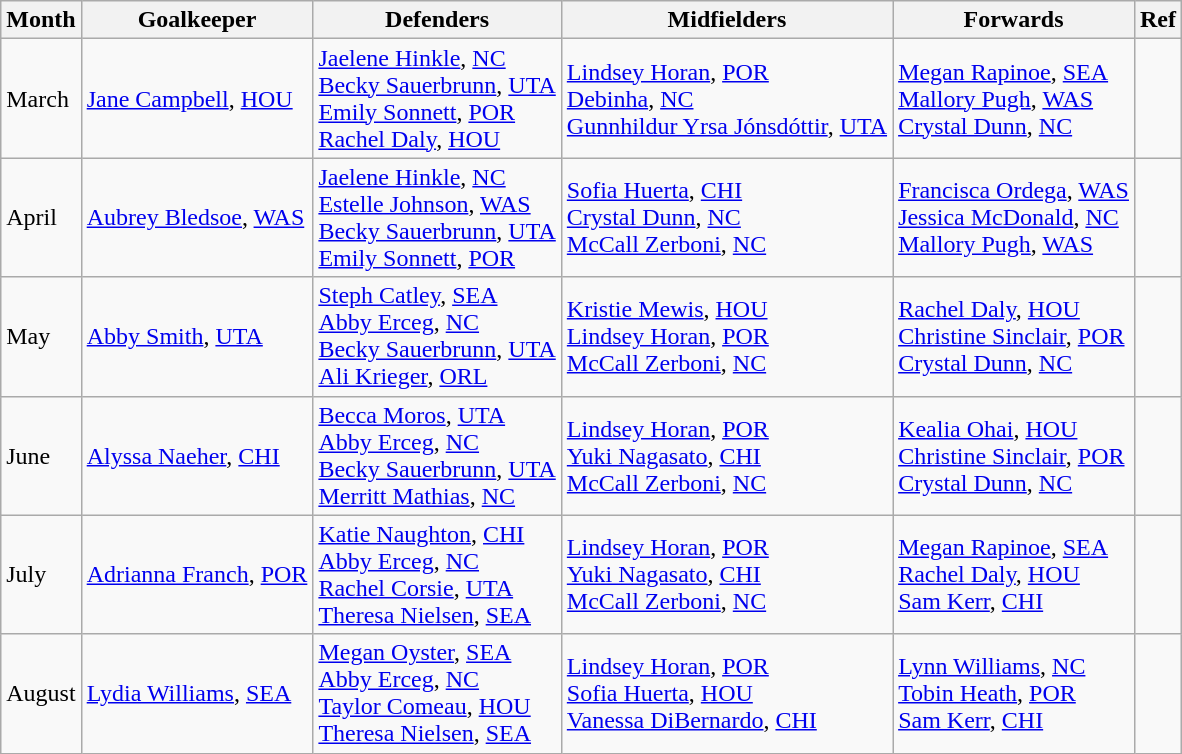<table class="wikitable">
<tr>
<th>Month</th>
<th>Goalkeeper</th>
<th>Defenders</th>
<th>Midfielders</th>
<th>Forwards</th>
<th>Ref</th>
</tr>
<tr>
<td>March</td>
<td> <a href='#'>Jane Campbell</a>, <a href='#'>HOU</a></td>
<td> <a href='#'>Jaelene Hinkle</a>, <a href='#'>NC</a> <br>  <a href='#'>Becky Sauerbrunn</a>, <a href='#'>UTA</a> <br>  <a href='#'>Emily Sonnett</a>, <a href='#'>POR</a> <br>  <a href='#'>Rachel Daly</a>, <a href='#'>HOU</a></td>
<td> <a href='#'>Lindsey Horan</a>, <a href='#'>POR</a> <br>  <a href='#'>Debinha</a>, <a href='#'>NC</a> <br>  <a href='#'>Gunnhildur Yrsa Jónsdóttir</a>, <a href='#'>UTA</a></td>
<td> <a href='#'>Megan Rapinoe</a>, <a href='#'>SEA</a> <br>  <a href='#'>Mallory Pugh</a>, <a href='#'>WAS</a> <br>  <a href='#'>Crystal Dunn</a>, <a href='#'>NC</a></td>
<td></td>
</tr>
<tr>
<td>April</td>
<td> <a href='#'>Aubrey Bledsoe</a>, <a href='#'>WAS</a></td>
<td> <a href='#'>Jaelene Hinkle</a>, <a href='#'>NC</a> <br>  <a href='#'>Estelle Johnson</a>, <a href='#'>WAS</a> <br>  <a href='#'>Becky Sauerbrunn</a>, <a href='#'>UTA</a> <br>  <a href='#'>Emily Sonnett</a>, <a href='#'>POR</a></td>
<td> <a href='#'>Sofia Huerta</a>, <a href='#'>CHI</a> <br>  <a href='#'>Crystal Dunn</a>, <a href='#'>NC</a> <br>  <a href='#'>McCall Zerboni</a>, <a href='#'>NC</a></td>
<td> <a href='#'>Francisca Ordega</a>, <a href='#'>WAS</a> <br>  <a href='#'>Jessica McDonald</a>, <a href='#'>NC</a> <br>  <a href='#'>Mallory Pugh</a>, <a href='#'>WAS</a></td>
<td></td>
</tr>
<tr>
<td>May</td>
<td> <a href='#'>Abby Smith</a>, <a href='#'>UTA</a></td>
<td> <a href='#'>Steph Catley</a>, <a href='#'>SEA</a> <br>  <a href='#'>Abby Erceg</a>, <a href='#'>NC</a> <br>  <a href='#'>Becky Sauerbrunn</a>, <a href='#'>UTA</a> <br>  <a href='#'>Ali Krieger</a>, <a href='#'>ORL</a></td>
<td> <a href='#'>Kristie Mewis</a>, <a href='#'>HOU</a> <br>  <a href='#'>Lindsey Horan</a>, <a href='#'>POR</a> <br>  <a href='#'>McCall Zerboni</a>, <a href='#'>NC</a></td>
<td> <a href='#'>Rachel Daly</a>, <a href='#'>HOU</a> <br>  <a href='#'>Christine Sinclair</a>, <a href='#'>POR</a> <br>  <a href='#'>Crystal Dunn</a>, <a href='#'>NC</a></td>
<td></td>
</tr>
<tr>
<td>June</td>
<td> <a href='#'>Alyssa Naeher</a>,  <a href='#'>CHI</a></td>
<td> <a href='#'>Becca Moros</a>, <a href='#'>UTA</a> <br>  <a href='#'>Abby Erceg</a>, <a href='#'>NC</a> <br>  <a href='#'>Becky Sauerbrunn</a>, <a href='#'>UTA</a> <br>  <a href='#'>Merritt Mathias</a>, <a href='#'>NC</a></td>
<td> <a href='#'>Lindsey Horan</a>, <a href='#'>POR</a> <br>  <a href='#'>Yuki Nagasato</a>, <a href='#'>CHI</a> <br>  <a href='#'>McCall Zerboni</a>, <a href='#'>NC</a></td>
<td> <a href='#'>Kealia Ohai</a>, <a href='#'>HOU</a> <br>  <a href='#'>Christine Sinclair</a>, <a href='#'>POR</a> <br>  <a href='#'>Crystal Dunn</a>, <a href='#'>NC</a></td>
<td></td>
</tr>
<tr>
<td>July</td>
<td> <a href='#'>Adrianna Franch</a>,  <a href='#'>POR</a></td>
<td> <a href='#'>Katie Naughton</a>, <a href='#'>CHI</a> <br>  <a href='#'>Abby Erceg</a>, <a href='#'>NC</a> <br>  <a href='#'>Rachel Corsie</a>, <a href='#'>UTA</a> <br>  <a href='#'>Theresa Nielsen</a>, <a href='#'>SEA</a></td>
<td> <a href='#'>Lindsey Horan</a>, <a href='#'>POR</a> <br>  <a href='#'>Yuki Nagasato</a>, <a href='#'>CHI</a> <br>  <a href='#'>McCall Zerboni</a>, <a href='#'>NC</a></td>
<td> <a href='#'>Megan Rapinoe</a>, <a href='#'>SEA</a> <br>  <a href='#'>Rachel Daly</a>, <a href='#'>HOU</a> <br>  <a href='#'>Sam Kerr</a>, <a href='#'>CHI</a></td>
<td></td>
</tr>
<tr>
<td>August</td>
<td> <a href='#'>Lydia Williams</a>,  <a href='#'>SEA</a></td>
<td> <a href='#'>Megan Oyster</a>, <a href='#'>SEA</a> <br>  <a href='#'>Abby Erceg</a>, <a href='#'>NC</a> <br>  <a href='#'>Taylor Comeau</a>, <a href='#'>HOU</a> <br>  <a href='#'>Theresa Nielsen</a>, <a href='#'>SEA</a></td>
<td> <a href='#'>Lindsey Horan</a>, <a href='#'>POR</a> <br>  <a href='#'>Sofia Huerta</a>, <a href='#'>HOU</a> <br>  <a href='#'>Vanessa DiBernardo</a>, <a href='#'>CHI</a></td>
<td> <a href='#'>Lynn Williams</a>, <a href='#'>NC</a> <br>  <a href='#'>Tobin Heath</a>, <a href='#'>POR</a> <br>  <a href='#'>Sam Kerr</a>, <a href='#'>CHI</a></td>
<td></td>
</tr>
</table>
